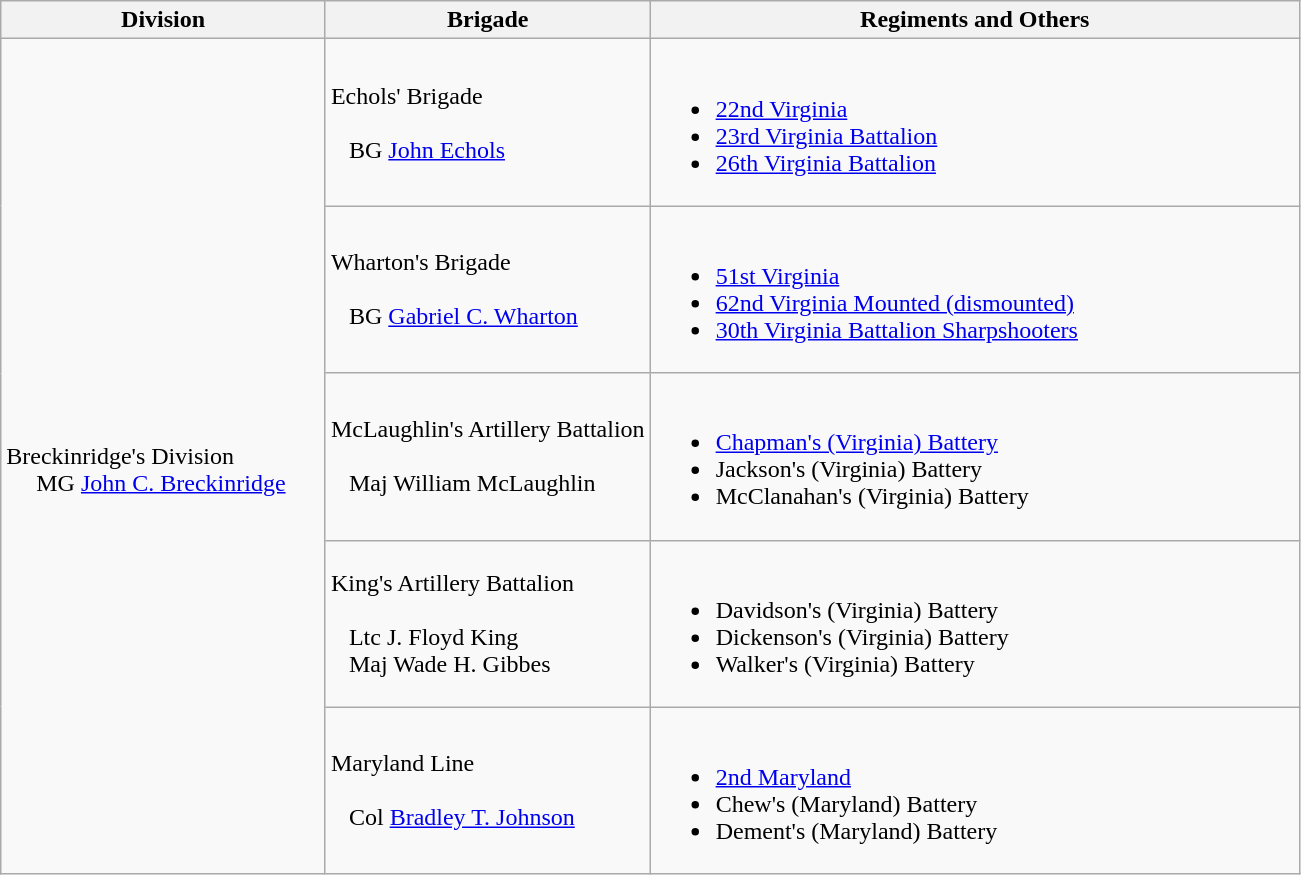<table class="wikitable">
<tr>
<th width=25%>Division</th>
<th width=25%>Brigade</th>
<th>Regiments and Others</th>
</tr>
<tr>
<td rowspan=5><br>Breckinridge's Division
<br>    
MG <a href='#'>John C. Breckinridge</a></td>
<td>Echols' Brigade<br><br>  
BG <a href='#'>John Echols</a></td>
<td><br><ul><li><a href='#'>22nd Virginia</a></li><li><a href='#'>23rd Virginia Battalion</a></li><li><a href='#'>26th Virginia Battalion</a></li></ul></td>
</tr>
<tr>
<td>Wharton's Brigade<br><br>  
BG <a href='#'>Gabriel C. Wharton</a></td>
<td><br><ul><li><a href='#'>51st Virginia</a></li><li><a href='#'>62nd Virginia Mounted (dismounted)</a></li><li><a href='#'>30th Virginia Battalion Sharpshooters</a></li></ul></td>
</tr>
<tr>
<td>McLaughlin's Artillery Battalion<br><br>  
Maj William McLaughlin</td>
<td><br><ul><li><a href='#'>Chapman's (Virginia) Battery</a></li><li>Jackson's (Virginia) Battery</li><li>McClanahan's (Virginia) Battery</li></ul></td>
</tr>
<tr>
<td>King's Artillery Battalion<br><br>  
Ltc J. Floyd King
<br>  
Maj Wade H. Gibbes</td>
<td><br><ul><li>Davidson's (Virginia) Battery</li><li>Dickenson's (Virginia) Battery</li><li>Walker's (Virginia) Battery</li></ul></td>
</tr>
<tr>
<td>Maryland Line<br><br>  
Col <a href='#'>Bradley T. Johnson</a></td>
<td><br><ul><li><a href='#'>2nd Maryland</a></li><li>Chew's (Maryland) Battery</li><li>Dement's (Maryland) Battery</li></ul></td>
</tr>
</table>
